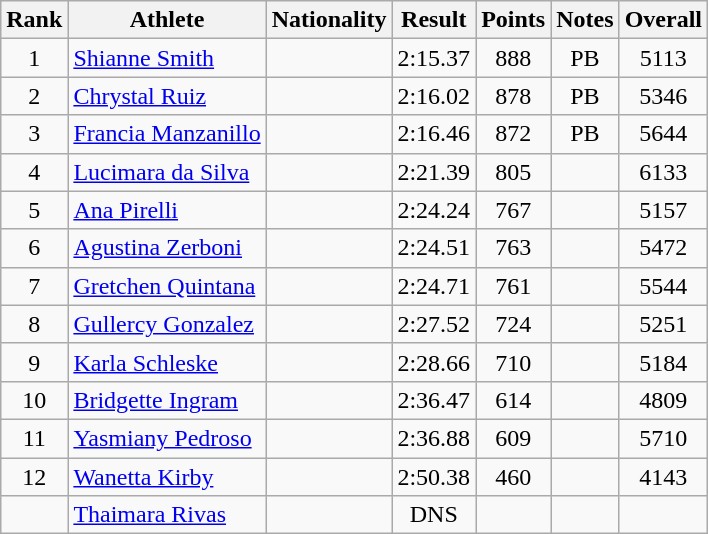<table class="wikitable sortable" style="text-align:center">
<tr>
<th>Rank</th>
<th>Athlete</th>
<th>Nationality</th>
<th>Result</th>
<th>Points</th>
<th>Notes</th>
<th>Overall</th>
</tr>
<tr>
<td>1</td>
<td align=left><a href='#'>Shianne Smith</a></td>
<td align=left></td>
<td>2:15.37</td>
<td>888</td>
<td>PB</td>
<td>5113</td>
</tr>
<tr>
<td>2</td>
<td align=left><a href='#'>Chrystal Ruiz</a></td>
<td align=left></td>
<td>2:16.02</td>
<td>878</td>
<td>PB</td>
<td>5346</td>
</tr>
<tr>
<td>3</td>
<td align=left><a href='#'>Francia Manzanillo</a></td>
<td align=left></td>
<td>2:16.46</td>
<td>872</td>
<td>PB</td>
<td>5644</td>
</tr>
<tr>
<td>4</td>
<td align=left><a href='#'>Lucimara da Silva</a></td>
<td align=left></td>
<td>2:21.39</td>
<td>805</td>
<td></td>
<td>6133</td>
</tr>
<tr>
<td>5</td>
<td align=left><a href='#'>Ana Pirelli</a></td>
<td align=left></td>
<td>2:24.24</td>
<td>767</td>
<td></td>
<td>5157</td>
</tr>
<tr>
<td>6</td>
<td align=left><a href='#'>Agustina Zerboni</a></td>
<td align=left></td>
<td>2:24.51</td>
<td>763</td>
<td></td>
<td>5472</td>
</tr>
<tr>
<td>7</td>
<td align=left><a href='#'>Gretchen Quintana</a></td>
<td align=left></td>
<td>2:24.71</td>
<td>761</td>
<td></td>
<td>5544</td>
</tr>
<tr>
<td>8</td>
<td align=left><a href='#'>Gullercy Gonzalez</a></td>
<td align=left></td>
<td>2:27.52</td>
<td>724</td>
<td></td>
<td>5251</td>
</tr>
<tr>
<td>9</td>
<td align=left><a href='#'>Karla Schleske</a></td>
<td align=left></td>
<td>2:28.66</td>
<td>710</td>
<td></td>
<td>5184</td>
</tr>
<tr>
<td>10</td>
<td align=left><a href='#'>Bridgette Ingram</a></td>
<td align=left></td>
<td>2:36.47</td>
<td>614</td>
<td></td>
<td>4809</td>
</tr>
<tr>
<td>11</td>
<td align=left><a href='#'>Yasmiany Pedroso</a></td>
<td align=left></td>
<td>2:36.88</td>
<td>609</td>
<td></td>
<td>5710</td>
</tr>
<tr>
<td>12</td>
<td align=left><a href='#'>Wanetta Kirby</a></td>
<td align=left></td>
<td>2:50.38</td>
<td>460</td>
<td></td>
<td>4143</td>
</tr>
<tr>
<td></td>
<td align=left><a href='#'>Thaimara Rivas</a></td>
<td align=left></td>
<td>DNS</td>
<td></td>
<td></td>
<td></td>
</tr>
</table>
